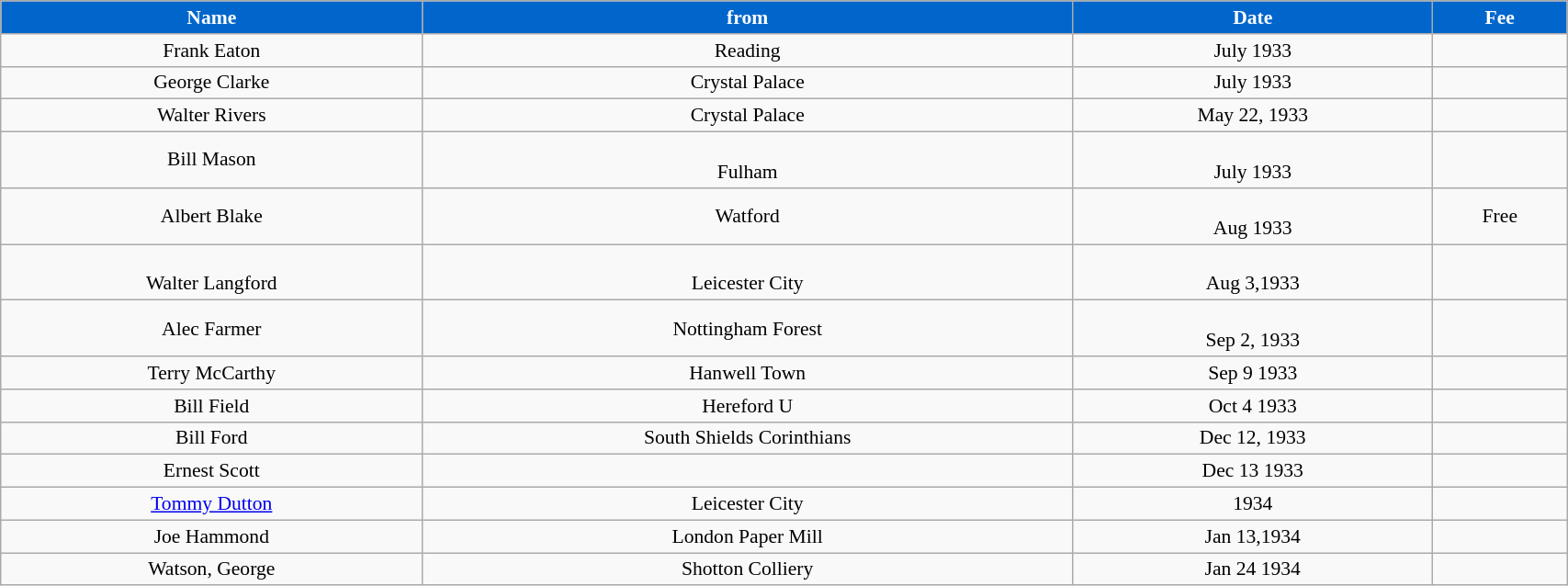<table class="wikitable" style="text-align:center; font-size:90%; width:90%;">
<tr>
<th style="background:#0066CC; color:#FFFFFF; text-align:center;"><strong>Name</strong></th>
<th style="background:#0066CC; color:#FFFFFF; text-align:center;">from</th>
<th style="background:#0066CC; color:#FFFFFF; text-align:center;">Date</th>
<th style="background:#0066CC; color:#FFFFFF; text-align:center;">Fee</th>
</tr>
<tr>
<td>Frank Eaton</td>
<td>Reading</td>
<td>July 1933</td>
<td></td>
</tr>
<tr>
<td>George Clarke</td>
<td>Crystal Palace</td>
<td>July 1933</td>
<td></td>
</tr>
<tr>
<td>Walter Rivers</td>
<td>Crystal Palace</td>
<td>May 22, 1933</td>
<td></td>
</tr>
<tr>
<td>Bill Mason</td>
<td><br>Fulham</td>
<td><br>July 1933</td>
<td></td>
</tr>
<tr>
<td>Albert Blake</td>
<td>Watford</td>
<td><br>Aug 1933</td>
<td>Free</td>
</tr>
<tr>
<td><br>Walter Langford</td>
<td><br>Leicester City</td>
<td><br>Aug 3,1933</td>
<td></td>
</tr>
<tr>
<td>Alec Farmer</td>
<td>Nottingham Forest</td>
<td><br>Sep 2, 1933</td>
<td></td>
</tr>
<tr>
<td>Terry McCarthy</td>
<td>Hanwell Town</td>
<td>Sep 9 1933</td>
<td></td>
</tr>
<tr>
<td>Bill Field</td>
<td>Hereford U</td>
<td>Oct 4 1933</td>
<td></td>
</tr>
<tr>
<td>Bill Ford</td>
<td>South Shields Corinthians</td>
<td>Dec 12, 1933</td>
<td></td>
</tr>
<tr>
<td>Ernest Scott</td>
<td></td>
<td>Dec 13 1933</td>
<td></td>
</tr>
<tr>
<td><a href='#'>Tommy Dutton</a></td>
<td>Leicester City</td>
<td>1934</td>
<td></td>
</tr>
<tr>
<td>Joe Hammond</td>
<td>London Paper Mill</td>
<td>Jan 13,1934</td>
<td></td>
</tr>
<tr>
<td>Watson, George</td>
<td>Shotton Colliery</td>
<td>Jan 24 1934</td>
<td></td>
</tr>
</table>
